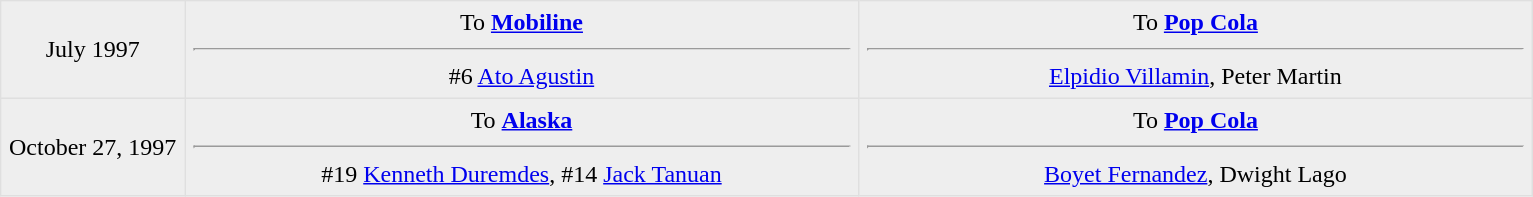<table border=1 style="border-collapse:collapse; text-align: center" bordercolor="#DFDFDF"  cellpadding="5">
<tr bgcolor="eeeeee">
<td style="width:12%">July 1997</td>
<td style="width:44%" valign="top">To <strong><a href='#'>Mobiline</a></strong><hr>#6 <a href='#'>Ato Agustin</a></td>
<td style="width:44%" valign="top">To <strong><a href='#'>Pop Cola</a></strong><hr><a href='#'>Elpidio Villamin</a>, Peter Martin</td>
</tr>
<tr bgcolor="eeeeee">
<td style="width:12%">October 27, 1997 </td>
<td style="width:44%" valign="top">To <strong><a href='#'>Alaska</a></strong><hr>#19 <a href='#'>Kenneth Duremdes</a>, #14 <a href='#'>Jack Tanuan</a></td>
<td style="width:44%" valign="top">To <strong><a href='#'>Pop Cola</a></strong><hr><a href='#'>Boyet Fernandez</a>, Dwight Lago</td>
</tr>
</table>
